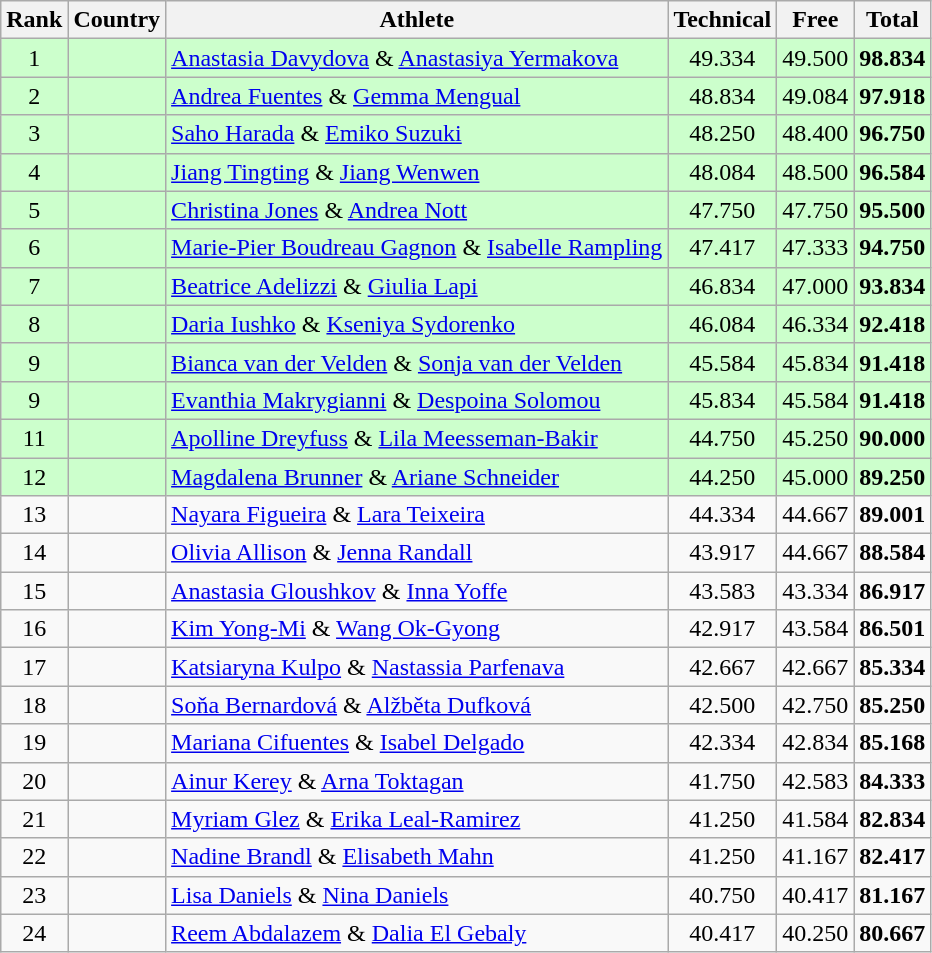<table class="wikitable sortable" style="text-align:center">
<tr>
<th>Rank</th>
<th>Country</th>
<th>Athlete</th>
<th>Technical</th>
<th>Free</th>
<th>Total</th>
</tr>
<tr bgcolor=ccffcc>
<td>1</td>
<td align=left></td>
<td align=left><a href='#'>Anastasia Davydova</a> & <a href='#'>Anastasiya Yermakova</a></td>
<td>49.334</td>
<td>49.500</td>
<td><strong>98.834</strong></td>
</tr>
<tr bgcolor=ccffcc>
<td>2</td>
<td align=left></td>
<td align=left><a href='#'>Andrea Fuentes</a> & <a href='#'>Gemma Mengual</a></td>
<td>48.834</td>
<td>49.084</td>
<td><strong>97.918</strong></td>
</tr>
<tr bgcolor=ccffcc>
<td>3</td>
<td align=left></td>
<td align=left><a href='#'>Saho Harada</a> & <a href='#'>Emiko Suzuki</a></td>
<td>48.250</td>
<td>48.400</td>
<td><strong>96.750</strong></td>
</tr>
<tr bgcolor=ccffcc>
<td>4</td>
<td align=left></td>
<td align=left><a href='#'>Jiang Tingting</a> & <a href='#'>Jiang Wenwen</a></td>
<td>48.084</td>
<td>48.500</td>
<td><strong>96.584</strong></td>
</tr>
<tr bgcolor=ccffcc>
<td>5</td>
<td align=left></td>
<td align=left><a href='#'>Christina Jones</a> & <a href='#'>Andrea Nott</a></td>
<td>47.750</td>
<td>47.750</td>
<td><strong>95.500</strong></td>
</tr>
<tr bgcolor=ccffcc>
<td>6</td>
<td align=left></td>
<td align=left><a href='#'>Marie-Pier Boudreau Gagnon</a> & <a href='#'>Isabelle Rampling</a></td>
<td>47.417</td>
<td>47.333</td>
<td><strong>94.750</strong></td>
</tr>
<tr bgcolor=ccffcc>
<td>7</td>
<td align=left></td>
<td align=left><a href='#'>Beatrice Adelizzi</a> & <a href='#'>Giulia Lapi</a></td>
<td>46.834</td>
<td>47.000</td>
<td><strong>93.834</strong></td>
</tr>
<tr bgcolor=ccffcc>
<td>8</td>
<td align=left></td>
<td align=left><a href='#'>Daria Iushko</a> & <a href='#'>Kseniya Sydorenko</a></td>
<td>46.084</td>
<td>46.334</td>
<td><strong>92.418</strong></td>
</tr>
<tr bgcolor=ccffcc>
<td>9</td>
<td align=left></td>
<td align=left><a href='#'>Bianca van der Velden</a> & <a href='#'>Sonja van der Velden</a></td>
<td>45.584</td>
<td>45.834</td>
<td><strong>91.418</strong></td>
</tr>
<tr bgcolor=ccffcc>
<td>9</td>
<td align=left></td>
<td align=left><a href='#'>Evanthia Makrygianni</a> & <a href='#'>Despoina Solomou</a></td>
<td>45.834</td>
<td>45.584</td>
<td><strong>91.418</strong></td>
</tr>
<tr bgcolor=ccffcc>
<td>11</td>
<td align=left></td>
<td align=left><a href='#'>Apolline Dreyfuss</a> & <a href='#'>Lila Meesseman-Bakir</a></td>
<td>44.750</td>
<td>45.250</td>
<td><strong>90.000</strong></td>
</tr>
<tr bgcolor=ccffcc>
<td>12</td>
<td align=left></td>
<td align=left><a href='#'>Magdalena Brunner</a> & <a href='#'>Ariane Schneider</a></td>
<td>44.250</td>
<td>45.000</td>
<td><strong>89.250</strong></td>
</tr>
<tr>
<td>13</td>
<td align=left></td>
<td align=left><a href='#'>Nayara Figueira</a> & <a href='#'>Lara Teixeira</a></td>
<td>44.334</td>
<td>44.667</td>
<td><strong>89.001</strong></td>
</tr>
<tr>
<td>14</td>
<td align=left></td>
<td align=left><a href='#'>Olivia Allison</a> & <a href='#'>Jenna Randall</a></td>
<td>43.917</td>
<td>44.667</td>
<td><strong>88.584</strong></td>
</tr>
<tr>
<td>15</td>
<td align=left></td>
<td align=left><a href='#'>Anastasia Gloushkov</a> & <a href='#'>Inna Yoffe</a></td>
<td>43.583</td>
<td>43.334</td>
<td><strong>86.917</strong></td>
</tr>
<tr>
<td>16</td>
<td align=left></td>
<td align=left><a href='#'>Kim Yong-Mi</a> & <a href='#'>Wang Ok-Gyong</a></td>
<td>42.917</td>
<td>43.584</td>
<td><strong>86.501</strong></td>
</tr>
<tr>
<td>17</td>
<td align=left></td>
<td align=left><a href='#'>Katsiaryna Kulpo</a> & <a href='#'>Nastassia Parfenava</a></td>
<td>42.667</td>
<td>42.667</td>
<td><strong>85.334</strong></td>
</tr>
<tr>
<td>18</td>
<td align=left></td>
<td align=left><a href='#'>Soňa Bernardová</a> & <a href='#'>Alžběta Dufková</a></td>
<td>42.500</td>
<td>42.750</td>
<td><strong>85.250</strong></td>
</tr>
<tr>
<td>19</td>
<td align=left></td>
<td align=left><a href='#'>Mariana Cifuentes</a> & <a href='#'>Isabel Delgado</a></td>
<td>42.334</td>
<td>42.834</td>
<td><strong>85.168</strong></td>
</tr>
<tr>
<td>20</td>
<td align=left></td>
<td align=left><a href='#'>Ainur Kerey</a> & <a href='#'>Arna Toktagan</a></td>
<td>41.750</td>
<td>42.583</td>
<td><strong>84.333</strong></td>
</tr>
<tr>
<td>21</td>
<td align=left></td>
<td align=left><a href='#'>Myriam Glez</a> & <a href='#'>Erika Leal-Ramirez</a></td>
<td>41.250</td>
<td>41.584</td>
<td><strong>82.834</strong></td>
</tr>
<tr>
<td>22</td>
<td align=left></td>
<td align=left><a href='#'>Nadine Brandl</a> & <a href='#'>Elisabeth Mahn</a></td>
<td>41.250</td>
<td>41.167</td>
<td><strong>82.417</strong></td>
</tr>
<tr>
<td>23</td>
<td align=left></td>
<td align=left><a href='#'>Lisa Daniels</a> & <a href='#'>Nina Daniels</a></td>
<td>40.750</td>
<td>40.417</td>
<td><strong>81.167</strong></td>
</tr>
<tr>
<td>24</td>
<td align=left></td>
<td align=left><a href='#'>Reem Abdalazem</a> & <a href='#'>Dalia El Gebaly</a></td>
<td>40.417</td>
<td>40.250</td>
<td><strong>80.667</strong></td>
</tr>
</table>
